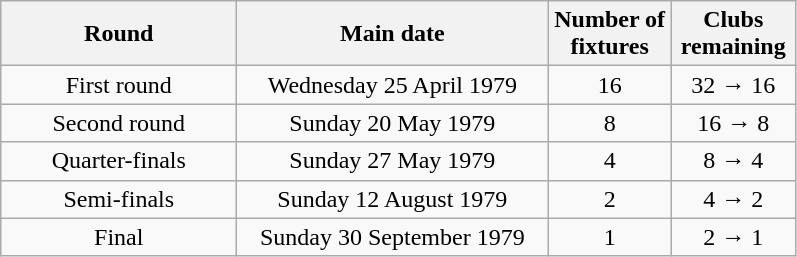<table class="wikitable plainrowheaders" style="text-align:center">
<tr>
<th scope="col" style="width:150px">Round</th>
<th scope="col" style="width:200px">Main date</th>
<th scope="col" style="width:75px">Number of fixtures</th>
<th scope="col" style="width:75px">Clubs remaining</th>
</tr>
<tr>
<td>First round</td>
<td>Wednesday 25 April 1979</td>
<td>16</td>
<td>32 → 16</td>
</tr>
<tr>
<td>Second round</td>
<td>Sunday 20 May 1979</td>
<td>8</td>
<td>16 → 8</td>
</tr>
<tr>
<td>Quarter-finals</td>
<td>Sunday 27 May 1979</td>
<td>4</td>
<td>8 → 4</td>
</tr>
<tr>
<td>Semi-finals</td>
<td>Sunday 12 August 1979</td>
<td>2</td>
<td>4 → 2</td>
</tr>
<tr>
<td>Final</td>
<td>Sunday 30 September 1979</td>
<td>1</td>
<td>2 → 1</td>
</tr>
</table>
